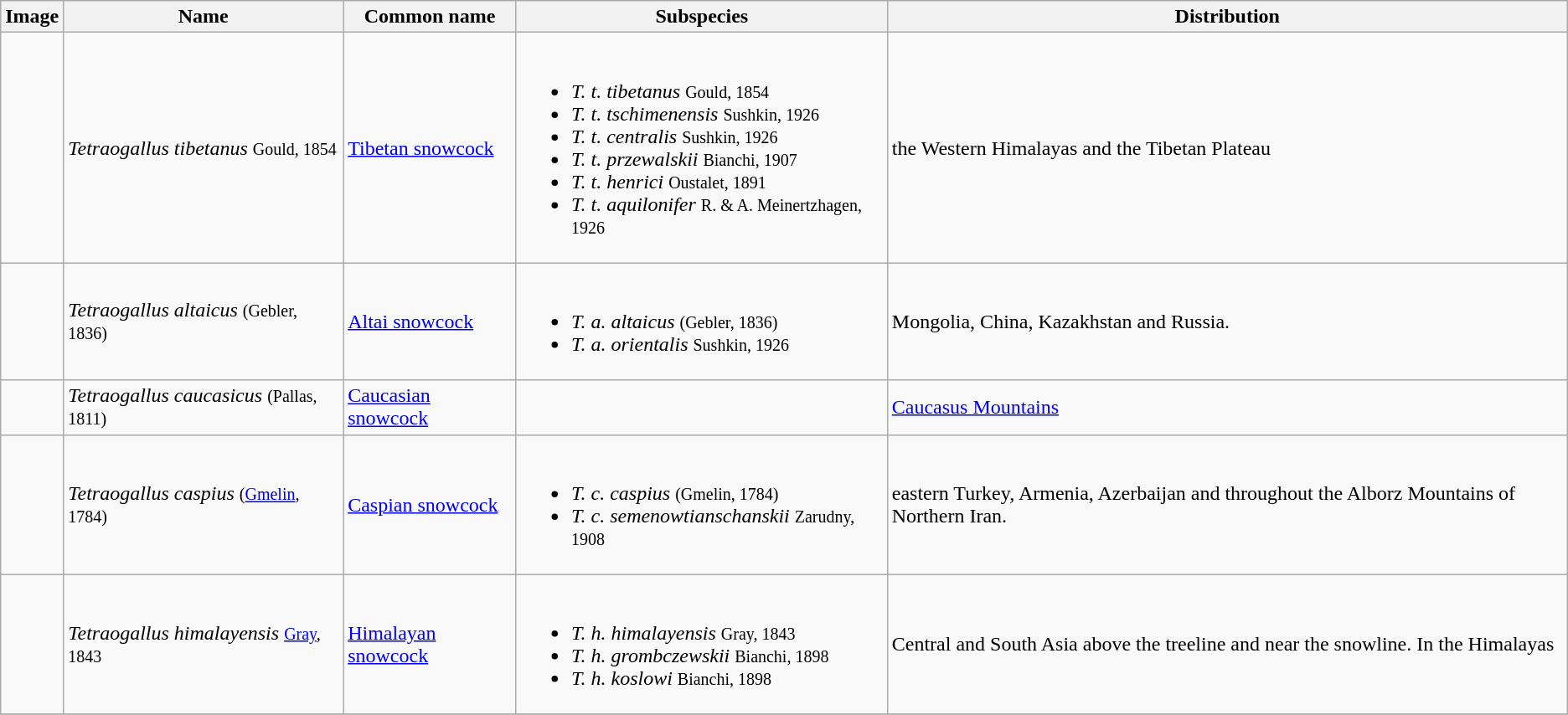<table class="wikitable sortable">
<tr>
<th>Image</th>
<th>Name</th>
<th>Common name</th>
<th>Subspecies</th>
<th>Distribution</th>
</tr>
<tr>
<td></td>
<td><em>Tetraogallus tibetanus</em> <small>Gould, 1854</small></td>
<td><a href='#'>Tibetan snowcock</a></td>
<td><br><ul><li><em>T. t. tibetanus</em> <small>Gould, 1854</small></li><li><em>T. t. tschimenensis</em> <small>Sushkin, 1926</small></li><li><em>T. t. centralis</em> <small>Sushkin, 1926</small></li><li><em>T. t. przewalskii</em> <small>Bianchi, 1907</small></li><li><em>T. t. henrici</em> <small>Oustalet, 1891</small></li><li><em>T. t. aquilonifer</em> <small>R. & A. Meinertzhagen, 1926</small></li></ul></td>
<td>the Western Himalayas and the Tibetan Plateau</td>
</tr>
<tr>
<td></td>
<td><em>Tetraogallus altaicus</em> <small>(Gebler, 1836)</small></td>
<td><a href='#'>Altai snowcock</a></td>
<td><br><ul><li><em>T. a. altaicus</em> <small>(Gebler, 1836)</small></li><li><em>T. a. orientalis</em> <small>Sushkin, 1926</small></li></ul></td>
<td>Mongolia, China, Kazakhstan and Russia.</td>
</tr>
<tr>
<td></td>
<td><em>Tetraogallus caucasicus</em> <small>(Pallas, 1811)</small></td>
<td><a href='#'>Caucasian snowcock</a></td>
<td></td>
<td><a href='#'>Caucasus Mountains</a></td>
</tr>
<tr>
<td></td>
<td><em>Tetraogallus caspius</em> <small>(<a href='#'>Gmelin</a>, 1784)</small></td>
<td><a href='#'>Caspian snowcock</a></td>
<td><br><ul><li><em>T. c. caspius</em> <small>(Gmelin, 1784)</small></li><li><em>T. c. semenowtianschanskii</em> <small>Zarudny, 1908</small></li></ul></td>
<td>eastern Turkey, Armenia, Azerbaijan and throughout the Alborz Mountains of Northern Iran.</td>
</tr>
<tr>
<td></td>
<td><em>Tetraogallus himalayensis</em> <small><a href='#'>Gray</a>, 1843</small></td>
<td><a href='#'>Himalayan snowcock</a></td>
<td><br><ul><li><em>T. h. himalayensis</em> <small>Gray, 1843</small></li><li><em>T. h. grombczewskii</em> <small>Bianchi, 1898</small></li><li><em>T. h. koslowi</em> <small>Bianchi, 1898</small></li></ul></td>
<td>Central and South Asia above the treeline and near the snowline. In the Himalayas</td>
</tr>
<tr>
</tr>
</table>
